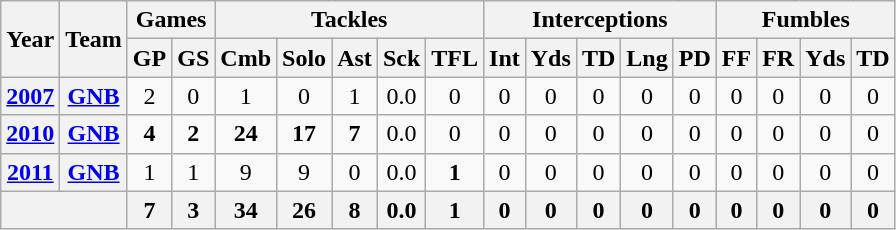<table class="wikitable" style="text-align:center">
<tr>
<th rowspan="2">Year</th>
<th rowspan="2">Team</th>
<th colspan="2">Games</th>
<th colspan="5">Tackles</th>
<th colspan="5">Interceptions</th>
<th colspan="4">Fumbles</th>
</tr>
<tr>
<th>GP</th>
<th>GS</th>
<th>Cmb</th>
<th>Solo</th>
<th>Ast</th>
<th>Sck</th>
<th>TFL</th>
<th>Int</th>
<th>Yds</th>
<th>TD</th>
<th>Lng</th>
<th>PD</th>
<th>FF</th>
<th>FR</th>
<th>Yds</th>
<th>TD</th>
</tr>
<tr>
<th><a href='#'>2007</a></th>
<th><a href='#'>GNB</a></th>
<td>2</td>
<td>0</td>
<td>1</td>
<td>0</td>
<td>1</td>
<td>0.0</td>
<td>0</td>
<td>0</td>
<td>0</td>
<td>0</td>
<td>0</td>
<td>0</td>
<td>0</td>
<td>0</td>
<td>0</td>
<td>0</td>
</tr>
<tr>
<th><a href='#'>2010</a></th>
<th><a href='#'>GNB</a></th>
<td><strong>4</strong></td>
<td><strong>2</strong></td>
<td><strong>24</strong></td>
<td><strong>17</strong></td>
<td><strong>7</strong></td>
<td>0.0</td>
<td>0</td>
<td>0</td>
<td>0</td>
<td>0</td>
<td>0</td>
<td>0</td>
<td>0</td>
<td>0</td>
<td>0</td>
<td>0</td>
</tr>
<tr>
<th><a href='#'>2011</a></th>
<th><a href='#'>GNB</a></th>
<td>1</td>
<td>1</td>
<td>9</td>
<td>9</td>
<td>0</td>
<td>0.0</td>
<td><strong>1</strong></td>
<td>0</td>
<td>0</td>
<td>0</td>
<td>0</td>
<td>0</td>
<td>0</td>
<td>0</td>
<td>0</td>
<td>0</td>
</tr>
<tr>
<th colspan="2"></th>
<th>7</th>
<th>3</th>
<th>34</th>
<th>26</th>
<th>8</th>
<th>0.0</th>
<th>1</th>
<th>0</th>
<th>0</th>
<th>0</th>
<th>0</th>
<th>0</th>
<th>0</th>
<th>0</th>
<th>0</th>
<th>0</th>
</tr>
</table>
